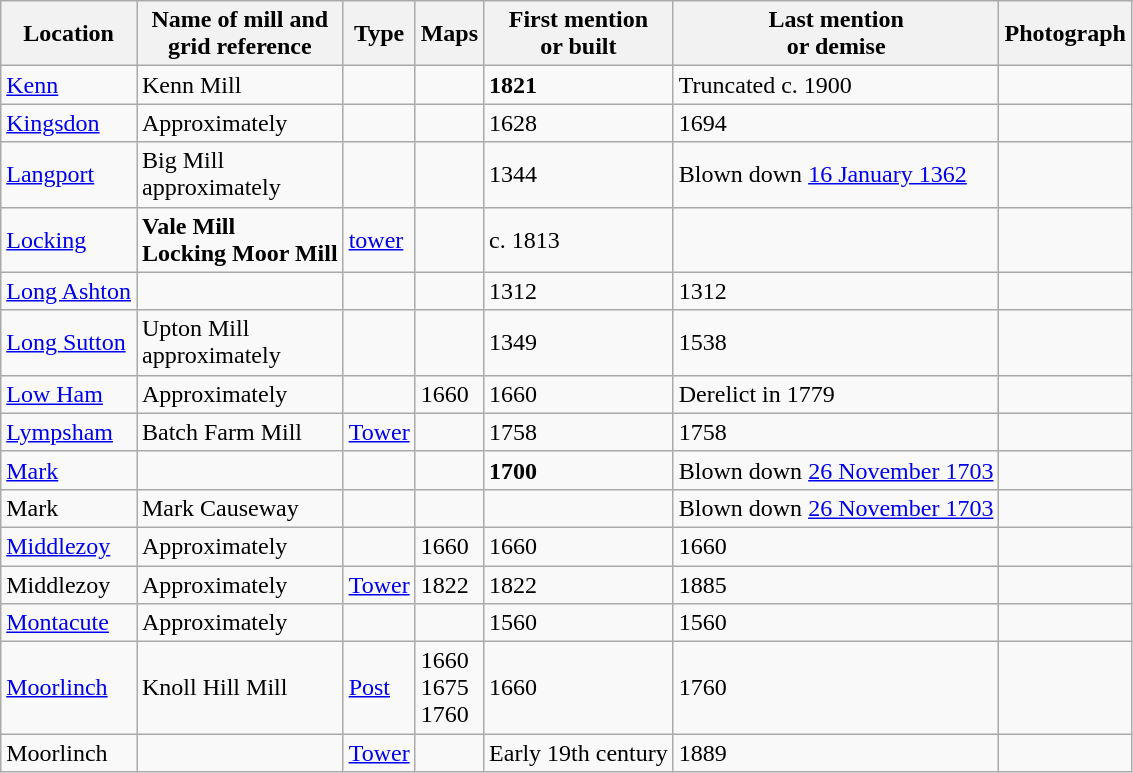<table class="wikitable">
<tr>
<th>Location</th>
<th>Name of mill and<br>grid reference</th>
<th>Type</th>
<th>Maps</th>
<th>First mention<br>or built</th>
<th>Last mention<br> or demise</th>
<th>Photograph</th>
</tr>
<tr>
<td><a href='#'>Kenn</a></td>
<td>Kenn Mill<br></td>
<td></td>
<td></td>
<td><strong>1821</strong></td>
<td>Truncated c. 1900</td>
<td></td>
</tr>
<tr>
<td><a href='#'>Kingsdon</a></td>
<td>Approximately<br></td>
<td></td>
<td></td>
<td>1628</td>
<td>1694</td>
<td></td>
</tr>
<tr>
<td><a href='#'>Langport</a></td>
<td>Big Mill<br>approximately<br></td>
<td></td>
<td></td>
<td>1344</td>
<td>Blown down <a href='#'>16 January 1362</a></td>
<td></td>
</tr>
<tr>
<td><a href='#'>Locking</a></td>
<td><strong>Vale Mill<br>Locking Moor Mill</strong><br></td>
<td><a href='#'>tower</a></td>
<td></td>
<td>c. 1813</td>
<td></td>
<td></td>
</tr>
<tr>
<td><a href='#'>Long Ashton</a></td>
<td></td>
<td></td>
<td></td>
<td>1312</td>
<td>1312</td>
<td></td>
</tr>
<tr>
<td><a href='#'>Long Sutton</a></td>
<td>Upton Mill<br>approximately<br></td>
<td></td>
<td></td>
<td>1349</td>
<td>1538</td>
<td></td>
</tr>
<tr>
<td><a href='#'>Low Ham</a></td>
<td>Approximately<br></td>
<td></td>
<td>1660</td>
<td>1660</td>
<td>Derelict in 1779</td>
<td></td>
</tr>
<tr>
<td><a href='#'>Lympsham</a></td>
<td>Batch Farm Mill<br></td>
<td><a href='#'>Tower</a></td>
<td></td>
<td>1758</td>
<td>1758</td>
<td></td>
</tr>
<tr>
<td><a href='#'>Mark</a></td>
<td></td>
<td></td>
<td></td>
<td><strong>1700</strong></td>
<td>Blown down <a href='#'>26 November 1703</a></td>
<td></td>
</tr>
<tr>
<td>Mark</td>
<td>Mark Causeway</td>
<td></td>
<td></td>
<td></td>
<td>Blown down <a href='#'>26 November 1703</a></td>
<td></td>
</tr>
<tr>
<td><a href='#'>Middlezoy</a></td>
<td>Approximately<br></td>
<td></td>
<td>1660</td>
<td>1660</td>
<td>1660</td>
<td></td>
</tr>
<tr>
<td>Middlezoy</td>
<td>Approximately<br></td>
<td><a href='#'>Tower</a></td>
<td>1822</td>
<td>1822</td>
<td>1885</td>
<td></td>
</tr>
<tr>
<td><a href='#'>Montacute</a></td>
<td>Approximately<br></td>
<td></td>
<td></td>
<td>1560</td>
<td>1560</td>
<td></td>
</tr>
<tr>
<td><a href='#'>Moorlinch</a></td>
<td>Knoll Hill Mill<br></td>
<td><a href='#'>Post</a></td>
<td>1660<br>1675<br>1760</td>
<td>1660</td>
<td>1760</td>
<td></td>
</tr>
<tr>
<td>Moorlinch</td>
<td></td>
<td><a href='#'>Tower</a></td>
<td></td>
<td>Early 19th century</td>
<td>1889</td>
<td></td>
</tr>
</table>
